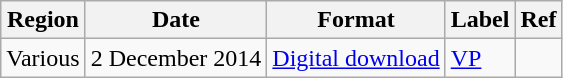<table class="wikitable plainrowheaders">
<tr>
<th scope="col">Region</th>
<th scope="col">Date</th>
<th scope="col">Format</th>
<th scope="col">Label</th>
<th scope="col">Ref</th>
</tr>
<tr>
<td scope="row">Various</td>
<td>2 December 2014</td>
<td><a href='#'>Digital download</a></td>
<td><a href='#'>VP</a></td>
<td align="center"></td>
</tr>
</table>
